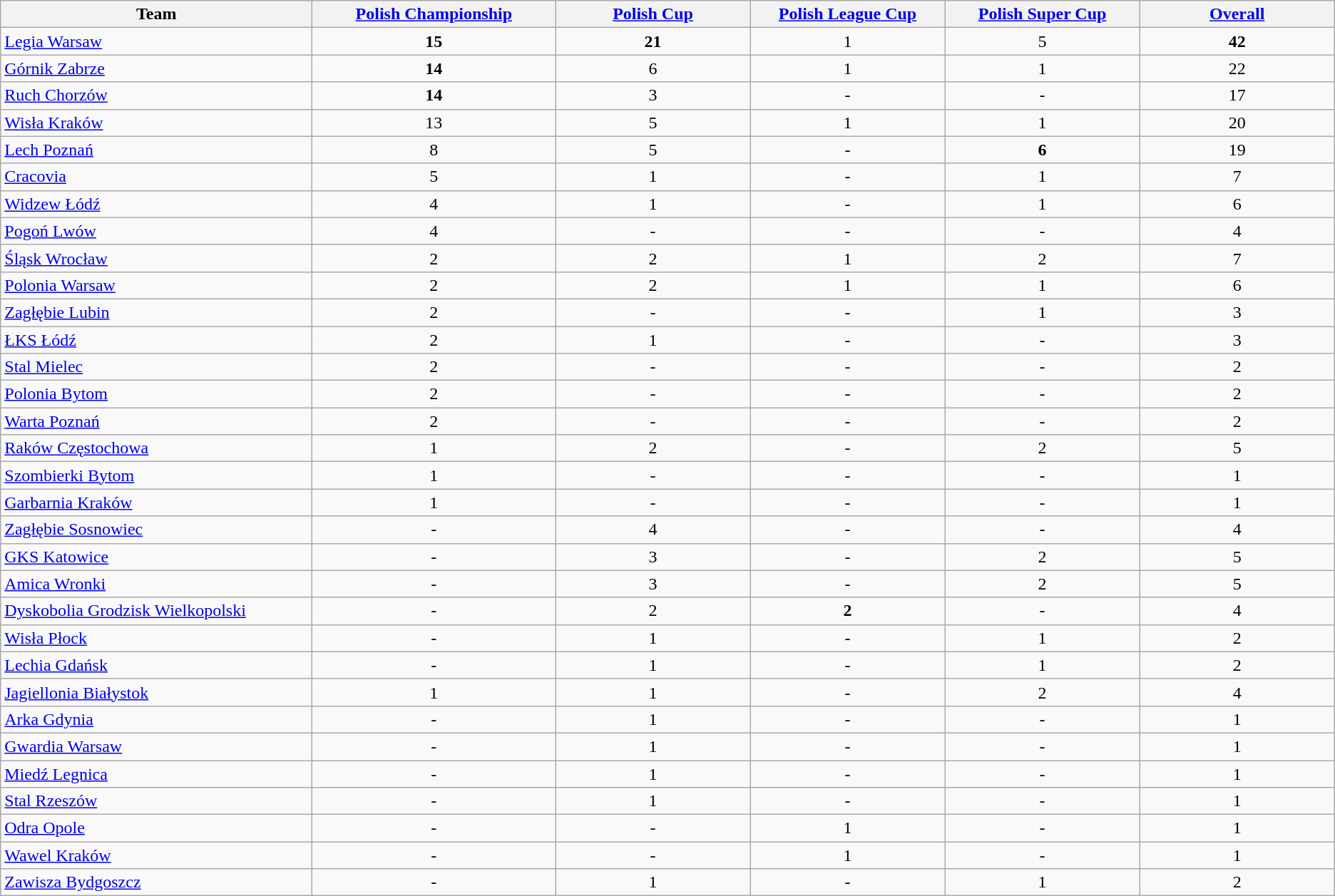<table class="wikitable sortable">
<tr>
<th width=8% class="sortable">Team</th>
<th width=5% class="sortable"><a href='#'>Polish Championship</a></th>
<th width=5% class="sortable"><a href='#'>Polish Cup</a></th>
<th width=5% class="sortable"><a href='#'>Polish League Cup</a></th>
<th width=5% class="sortable"><a href='#'>Polish Super Cup</a></th>
<th width=5% class="sortable"><a href='#'>Overall</a></th>
</tr>
<tr>
<td><a href='#'>Legia Warsaw</a></td>
<td align=center><strong>15</strong></td>
<td align=center><strong>21</strong></td>
<td align=center>1</td>
<td align=center>5</td>
<td align=center><strong>42</strong></td>
</tr>
<tr>
<td><a href='#'>Górnik Zabrze</a></td>
<td align=center><strong>14</strong></td>
<td align=center>6</td>
<td align=center>1</td>
<td align=center>1</td>
<td align=center>22</td>
</tr>
<tr>
<td><a href='#'>Ruch Chorzów</a></td>
<td align=center><strong>14</strong></td>
<td align=center>3</td>
<td align=center>-</td>
<td align=center>-</td>
<td align=center>17</td>
</tr>
<tr>
<td><a href='#'>Wisła Kraków</a></td>
<td align=center>13</td>
<td align=center>5</td>
<td align=center>1</td>
<td align=center>1</td>
<td align=center>20</td>
</tr>
<tr>
<td><a href='#'>Lech Poznań</a></td>
<td align=center>8</td>
<td align=center>5</td>
<td align=center>-</td>
<td align=center><strong>6</strong></td>
<td align=center>19</td>
</tr>
<tr>
<td><a href='#'>Cracovia</a></td>
<td align=center>5</td>
<td align=center>1</td>
<td align=center>-</td>
<td align=center>1</td>
<td align=center>7</td>
</tr>
<tr>
<td><a href='#'>Widzew Łódź</a></td>
<td align=center>4</td>
<td align=center>1</td>
<td align=center>-</td>
<td align=center>1</td>
<td align=center>6</td>
</tr>
<tr>
<td><a href='#'>Pogoń Lwów</a></td>
<td align=center>4</td>
<td align=center>-</td>
<td align=center>-</td>
<td align=center>-</td>
<td align=center>4</td>
</tr>
<tr>
<td><a href='#'>Śląsk Wrocław</a></td>
<td align=center>2</td>
<td align=center>2</td>
<td align=center>1</td>
<td align=center>2</td>
<td align=center>7</td>
</tr>
<tr>
<td><a href='#'>Polonia Warsaw</a></td>
<td align=center>2</td>
<td align=center>2</td>
<td align=center>1</td>
<td align=center>1</td>
<td align=center>6</td>
</tr>
<tr>
<td><a href='#'>Zagłębie Lubin</a></td>
<td align=center>2</td>
<td align=center>-</td>
<td align=center>-</td>
<td align=center>1</td>
<td align=center>3</td>
</tr>
<tr>
<td><a href='#'>ŁKS Łódź</a></td>
<td align=center>2</td>
<td align=center>1</td>
<td align=center>-</td>
<td align=center>-</td>
<td align=center>3</td>
</tr>
<tr>
<td><a href='#'>Stal Mielec</a></td>
<td align=center>2</td>
<td align=center>-</td>
<td align=center>-</td>
<td align=center>-</td>
<td align=center>2</td>
</tr>
<tr>
<td><a href='#'>Polonia Bytom</a></td>
<td align=center>2</td>
<td align=center>-</td>
<td align=center>-</td>
<td align=center>-</td>
<td align=center>2</td>
</tr>
<tr>
<td><a href='#'>Warta Poznań</a></td>
<td align=center>2</td>
<td align=center>-</td>
<td align=center>-</td>
<td align=center>-</td>
<td align=center>2</td>
</tr>
<tr>
<td><a href='#'>Raków Częstochowa</a></td>
<td align=center>1</td>
<td align=center>2</td>
<td align="center">-</td>
<td align=center>2</td>
<td align=center>5</td>
</tr>
<tr>
<td><a href='#'>Szombierki Bytom</a></td>
<td align=center>1</td>
<td align=center>-</td>
<td align=center>-</td>
<td align=center>-</td>
<td align=center>1</td>
</tr>
<tr>
<td><a href='#'>Garbarnia Kraków</a></td>
<td align=center>1</td>
<td align=center>-</td>
<td align=center>-</td>
<td align=center>-</td>
<td align=center>1</td>
</tr>
<tr>
<td><a href='#'>Zagłębie Sosnowiec</a></td>
<td align=center>-</td>
<td align=center>4</td>
<td align=center>-</td>
<td align=center>-</td>
<td align=center>4</td>
</tr>
<tr>
<td><a href='#'>GKS Katowice</a></td>
<td align=center>-</td>
<td align=center>3</td>
<td align=center>-</td>
<td align=center>2</td>
<td align=center>5</td>
</tr>
<tr>
<td><a href='#'>Amica Wronki</a></td>
<td align=center>-</td>
<td align=center>3</td>
<td align=center>-</td>
<td align=center>2</td>
<td align=center>5</td>
</tr>
<tr>
<td><a href='#'>Dyskobolia Grodzisk Wielkopolski</a></td>
<td align=center>-</td>
<td align=center>2</td>
<td align=center><strong>2</strong></td>
<td align=center>-</td>
<td align=center>4</td>
</tr>
<tr>
<td><a href='#'>Wisła Płock</a></td>
<td align=center>-</td>
<td align=center>1</td>
<td align=center>-</td>
<td align=center>1</td>
<td align=center>2</td>
</tr>
<tr>
<td><a href='#'>Lechia Gdańsk</a></td>
<td align=center>-</td>
<td align=center>1</td>
<td align=center>-</td>
<td align=center>1</td>
<td align=center>2</td>
</tr>
<tr>
<td><a href='#'>Jagiellonia Białystok</a></td>
<td align=center>1</td>
<td align=center>1</td>
<td align=center>-</td>
<td align=center>2</td>
<td align=center>4</td>
</tr>
<tr>
<td><a href='#'>Arka Gdynia</a></td>
<td align=center>-</td>
<td align=center>1</td>
<td align=center>-</td>
<td align=center>-</td>
<td align=center>1</td>
</tr>
<tr>
<td><a href='#'>Gwardia Warsaw</a></td>
<td align=center>-</td>
<td align=center>1</td>
<td align=center>-</td>
<td align=center>-</td>
<td align=center>1</td>
</tr>
<tr>
<td><a href='#'>Miedź Legnica</a></td>
<td align=center>-</td>
<td align=center>1</td>
<td align=center>-</td>
<td align=center>-</td>
<td align=center>1</td>
</tr>
<tr>
<td><a href='#'>Stal Rzeszów</a></td>
<td align=center>-</td>
<td align=center>1</td>
<td align=center>-</td>
<td align=center>-</td>
<td align=center>1</td>
</tr>
<tr>
<td><a href='#'>Odra Opole</a></td>
<td align=center>-</td>
<td align=center>-</td>
<td align=center>1</td>
<td align=center>-</td>
<td align=center>1</td>
</tr>
<tr>
<td><a href='#'>Wawel Kraków</a></td>
<td align=center>-</td>
<td align=center>-</td>
<td align=center>1</td>
<td align=center>-</td>
<td align=center>1</td>
</tr>
<tr>
<td><a href='#'>Zawisza Bydgoszcz</a></td>
<td align=center>-</td>
<td align=center>1</td>
<td align=center>-</td>
<td align=center>1</td>
<td align=center>2</td>
</tr>
</table>
